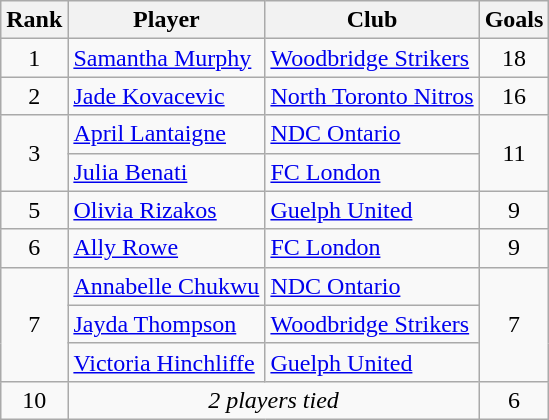<table class="wikitable">
<tr>
<th>Rank</th>
<th>Player</th>
<th>Club</th>
<th>Goals</th>
</tr>
<tr>
<td style="text-align:center" rowspan="1">1</td>
<td><a href='#'>Samantha Murphy</a></td>
<td><a href='#'>Woodbridge Strikers</a></td>
<td style="text-align:center" rowspan="1">18</td>
</tr>
<tr>
<td style="text-align:center" rowspan="1">2</td>
<td><a href='#'>Jade Kovacevic</a></td>
<td><a href='#'>North Toronto Nitros</a></td>
<td style="text-align:center" rowspan="1">16</td>
</tr>
<tr>
<td style="text-align:center" rowspan="2">3</td>
<td><a href='#'>April Lantaigne</a></td>
<td><a href='#'>NDC Ontario</a></td>
<td style="text-align:center" rowspan="2">11</td>
</tr>
<tr>
<td><a href='#'>Julia Benati</a></td>
<td><a href='#'>FC London</a></td>
</tr>
<tr>
<td style="text-align:center" rowspan="1">5</td>
<td><a href='#'>Olivia Rizakos</a></td>
<td><a href='#'>Guelph United</a></td>
<td style="text-align:center" rowspan="1">9</td>
</tr>
<tr>
<td style="text-align:center" rowspan="1">6</td>
<td><a href='#'>Ally Rowe</a></td>
<td><a href='#'>FC London</a></td>
<td style="text-align:center" rowspan="1">9</td>
</tr>
<tr>
<td style="text-align:center" rowspan="3">7</td>
<td><a href='#'>Annabelle Chukwu</a></td>
<td><a href='#'>NDC Ontario</a></td>
<td style="text-align:center" rowspan="3">7</td>
</tr>
<tr>
<td><a href='#'>Jayda Thompson</a></td>
<td><a href='#'>Woodbridge Strikers</a></td>
</tr>
<tr>
<td><a href='#'>Victoria Hinchliffe</a></td>
<td><a href='#'>Guelph United</a></td>
</tr>
<tr>
<td style="text-align:center">10</td>
<td style="text-align:center" colspan="2"><em>2 players tied</em></td>
<td style="text-align:center">6</td>
</tr>
</table>
